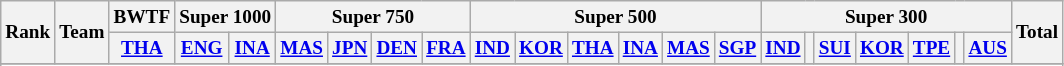<table class="wikitable" style="font-size:80%; text-align:center">
<tr>
<th rowspan="2">Rank</th>
<th rowspan="2">Team</th>
<th>BWTF</th>
<th colspan="2">Super 1000</th>
<th colspan="4">Super 750</th>
<th colspan="6">Super 500</th>
<th colspan="7">Super 300</th>
<th rowspan="2">Total</th>
</tr>
<tr>
<th><a href='#'>THA</a></th>
<th><a href='#'>ENG</a></th>
<th><a href='#'>INA</a></th>
<th><a href='#'>MAS</a></th>
<th><a href='#'>JPN</a></th>
<th><a href='#'>DEN</a></th>
<th><a href='#'>FRA</a></th>
<th><a href='#'>IND</a></th>
<th><a href='#'>KOR</a></th>
<th><a href='#'>THA</a></th>
<th><a href='#'>INA</a></th>
<th><a href='#'>MAS</a></th>
<th><a href='#'>SGP</a></th>
<th><a href='#'>IND</a></th>
<th></th>
<th><a href='#'>SUI</a></th>
<th><a href='#'>KOR</a></th>
<th><a href='#'>TPE</a></th>
<th></th>
<th><a href='#'>AUS</a></th>
</tr>
<tr>
</tr>
<tr>
</tr>
<tr>
</tr>
<tr>
</tr>
<tr>
</tr>
<tr>
</tr>
<tr>
</tr>
<tr>
</tr>
<tr>
</tr>
<tr>
</tr>
<tr>
</tr>
<tr>
</tr>
<tr>
</tr>
</table>
